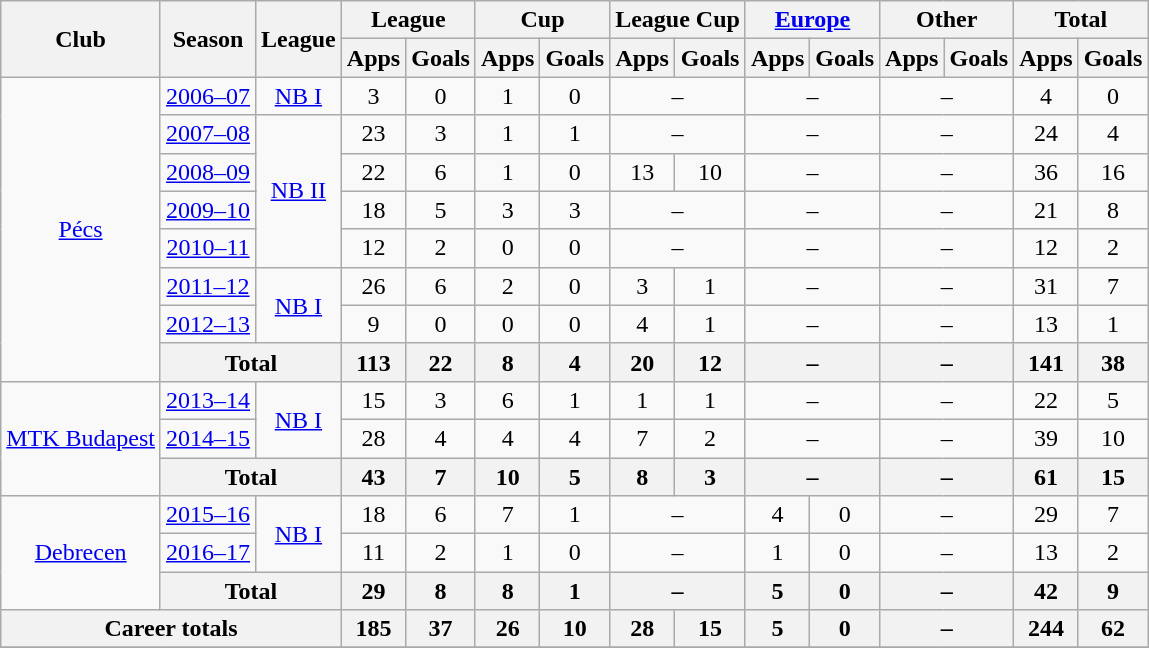<table class="wikitable" style="text-align: center;">
<tr>
<th rowspan="2">Club</th>
<th rowspan="2">Season</th>
<th rowspan="2">League</th>
<th colspan="2">League</th>
<th colspan="2">Cup</th>
<th colspan="2">League Cup</th>
<th colspan="2"><a href='#'>Europe</a></th>
<th colspan="2">Other</th>
<th colspan="2">Total</th>
</tr>
<tr>
<th>Apps</th>
<th>Goals</th>
<th>Apps</th>
<th>Goals</th>
<th>Apps</th>
<th>Goals</th>
<th>Apps</th>
<th>Goals</th>
<th>Apps</th>
<th>Goals</th>
<th>Apps</th>
<th>Goals</th>
</tr>
<tr>
<td rowspan="8"><a href='#'>Pécs</a></td>
<td><a href='#'>2006–07</a></td>
<td rowspan="1"><a href='#'>NB I</a></td>
<td>3</td>
<td>0</td>
<td>1</td>
<td>0</td>
<td colspan="2">–</td>
<td colspan="2">–</td>
<td colspan="2">–</td>
<td>4</td>
<td>0</td>
</tr>
<tr>
<td><a href='#'>2007–08</a></td>
<td rowspan="4"><a href='#'>NB II</a></td>
<td>23</td>
<td>3</td>
<td>1</td>
<td>1</td>
<td colspan="2">–</td>
<td colspan="2">–</td>
<td colspan="2">–</td>
<td>24</td>
<td>4</td>
</tr>
<tr>
<td><a href='#'>2008–09</a></td>
<td>22</td>
<td>6</td>
<td>1</td>
<td>0</td>
<td>13</td>
<td>10</td>
<td colspan="2">–</td>
<td colspan="2">–</td>
<td>36</td>
<td>16</td>
</tr>
<tr>
<td><a href='#'>2009–10</a></td>
<td>18</td>
<td>5</td>
<td>3</td>
<td>3</td>
<td colspan="2">–</td>
<td colspan="2">–</td>
<td colspan="2">–</td>
<td>21</td>
<td>8</td>
</tr>
<tr>
<td><a href='#'>2010–11</a></td>
<td>12</td>
<td>2</td>
<td>0</td>
<td>0</td>
<td colspan="2">–</td>
<td colspan="2">–</td>
<td colspan="2">–</td>
<td>12</td>
<td>2</td>
</tr>
<tr>
<td><a href='#'>2011–12</a></td>
<td rowspan="2"><a href='#'>NB I</a></td>
<td>26</td>
<td>6</td>
<td>2</td>
<td>0</td>
<td>3</td>
<td>1</td>
<td colspan="2">–</td>
<td colspan="2">–</td>
<td>31</td>
<td>7</td>
</tr>
<tr>
<td><a href='#'>2012–13</a></td>
<td>9</td>
<td>0</td>
<td>0</td>
<td>0</td>
<td>4</td>
<td>1</td>
<td colspan="2">–</td>
<td colspan="2">–</td>
<td>13</td>
<td>1</td>
</tr>
<tr>
<th colspan="2">Total</th>
<th>113</th>
<th>22</th>
<th>8</th>
<th>4</th>
<th>20</th>
<th>12</th>
<th colspan="2">–</th>
<th colspan="2">–</th>
<th>141</th>
<th>38</th>
</tr>
<tr>
<td rowspan="3"><a href='#'>MTK Budapest</a></td>
<td><a href='#'>2013–14</a></td>
<td rowspan="2"><a href='#'>NB I</a></td>
<td>15</td>
<td>3</td>
<td>6</td>
<td>1</td>
<td>1</td>
<td>1</td>
<td colspan="2">–</td>
<td colspan="2">–</td>
<td>22</td>
<td>5</td>
</tr>
<tr>
<td><a href='#'>2014–15</a></td>
<td>28</td>
<td>4</td>
<td>4</td>
<td>4</td>
<td>7</td>
<td>2</td>
<td colspan="2">–</td>
<td colspan="2">–</td>
<td>39</td>
<td>10</td>
</tr>
<tr>
<th colspan="2">Total</th>
<th>43</th>
<th>7</th>
<th>10</th>
<th>5</th>
<th>8</th>
<th>3</th>
<th colspan="2">–</th>
<th colspan="2">–</th>
<th>61</th>
<th>15</th>
</tr>
<tr>
<td rowspan="3"><a href='#'>Debrecen</a></td>
<td><a href='#'>2015–16</a></td>
<td rowspan="2"><a href='#'>NB I</a></td>
<td>18</td>
<td>6</td>
<td>7</td>
<td>1</td>
<td colspan="2">–</td>
<td>4</td>
<td>0</td>
<td colspan="2">–</td>
<td>29</td>
<td>7</td>
</tr>
<tr>
<td><a href='#'>2016–17</a></td>
<td>11</td>
<td>2</td>
<td>1</td>
<td>0</td>
<td colspan="2">–</td>
<td>1</td>
<td>0</td>
<td colspan="2">–</td>
<td>13</td>
<td>2</td>
</tr>
<tr>
<th colspan="2">Total</th>
<th>29</th>
<th>8</th>
<th>8</th>
<th>1</th>
<th colspan="2">–</th>
<th>5</th>
<th>0</th>
<th colspan="2">–</th>
<th>42</th>
<th>9</th>
</tr>
<tr>
<th colspan="3">Career totals</th>
<th>185</th>
<th>37</th>
<th>26</th>
<th>10</th>
<th>28</th>
<th>15</th>
<th>5</th>
<th>0</th>
<th colspan="2">–</th>
<th>244</th>
<th>62</th>
</tr>
<tr>
</tr>
</table>
